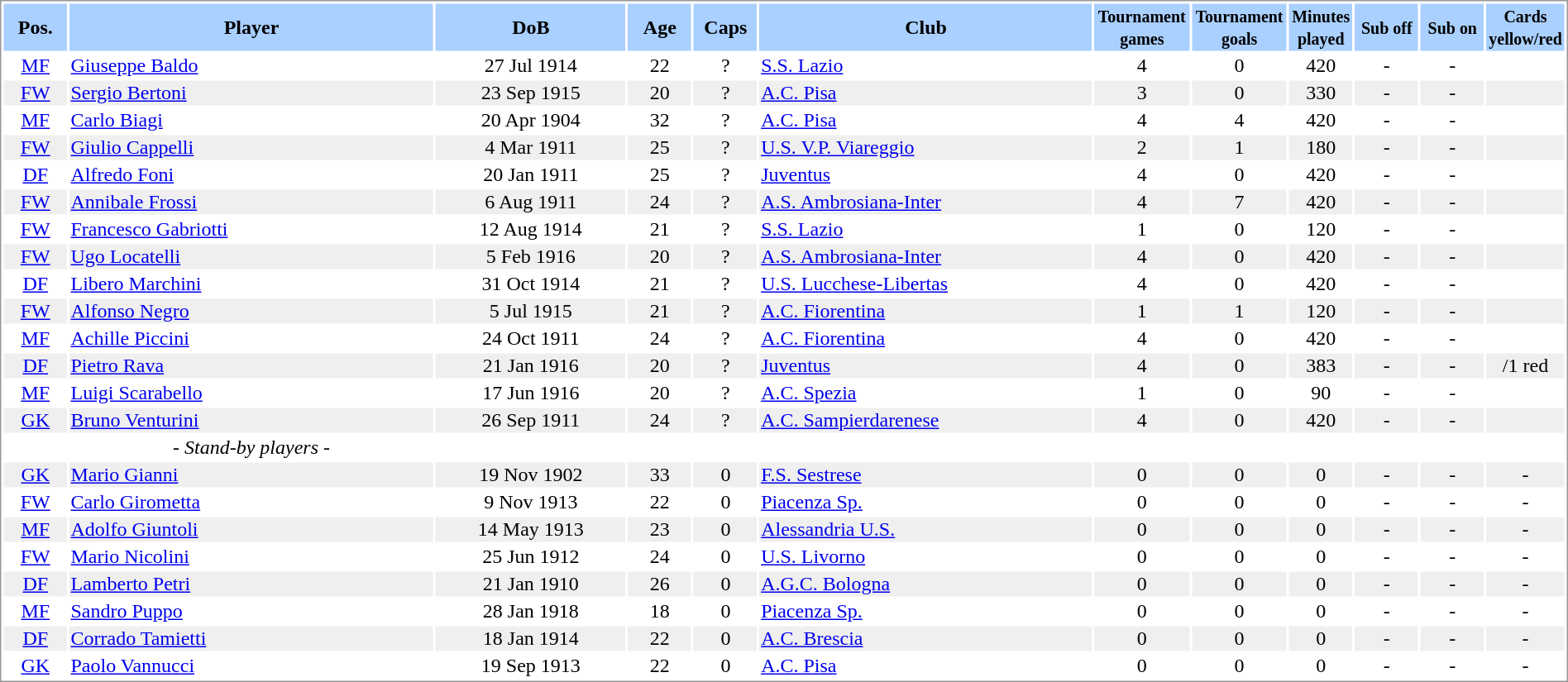<table border="0" width="100%" style="border: 1px solid #999; background-color:#FFFFFF; text-align:center">
<tr align="center" bgcolor="#AAD0FF">
<th width=4%>Pos.</th>
<th width=23%>Player</th>
<th width=12%>DoB</th>
<th width=4%>Age</th>
<th width=4%>Caps</th>
<th width=21%>Club</th>
<th width=6%><small>Tournament<br>games</small></th>
<th width=6%><small>Tournament<br>goals</small></th>
<th width=4%><small>Minutes<br>played</small></th>
<th width=4%><small>Sub off</small></th>
<th width=4%><small>Sub on</small></th>
<th width=4%><small>Cards<br>yellow/red</small></th>
</tr>
<tr>
<td><a href='#'>MF</a></td>
<td align="left"><a href='#'>Giuseppe Baldo</a></td>
<td>27 Jul 1914</td>
<td>22</td>
<td>?</td>
<td align="left"> <a href='#'>S.S. Lazio</a></td>
<td>4</td>
<td>0</td>
<td>420</td>
<td>-</td>
<td>-</td>
<td></td>
</tr>
<tr bgcolor="#EFEFEF">
<td><a href='#'>FW</a></td>
<td align="left"><a href='#'>Sergio Bertoni</a></td>
<td>23 Sep 1915</td>
<td>20</td>
<td>?</td>
<td align="left"> <a href='#'>A.C. Pisa</a></td>
<td>3</td>
<td>0</td>
<td>330</td>
<td>-</td>
<td>-</td>
<td></td>
</tr>
<tr>
<td><a href='#'>MF</a></td>
<td align="left"><a href='#'>Carlo Biagi</a></td>
<td>20 Apr 1904</td>
<td>32</td>
<td>?</td>
<td align="left"> <a href='#'>A.C. Pisa</a></td>
<td>4</td>
<td>4</td>
<td>420</td>
<td>-</td>
<td>-</td>
<td></td>
</tr>
<tr bgcolor="#EFEFEF">
<td><a href='#'>FW</a></td>
<td align="left"><a href='#'>Giulio Cappelli</a></td>
<td>4 Mar 1911</td>
<td>25</td>
<td>?</td>
<td align="left"> <a href='#'>U.S. V.P. Viareggio</a></td>
<td>2</td>
<td>1</td>
<td>180</td>
<td>-</td>
<td>-</td>
<td></td>
</tr>
<tr>
<td><a href='#'>DF</a></td>
<td align="left"><a href='#'>Alfredo Foni</a></td>
<td>20 Jan 1911</td>
<td>25</td>
<td>?</td>
<td align="left"> <a href='#'>Juventus</a></td>
<td>4</td>
<td>0</td>
<td>420</td>
<td>-</td>
<td>-</td>
<td></td>
</tr>
<tr bgcolor="#EFEFEF">
<td><a href='#'>FW</a></td>
<td align="left"><a href='#'>Annibale Frossi</a></td>
<td>6 Aug 1911</td>
<td>24</td>
<td>?</td>
<td align="left"> <a href='#'>A.S. Ambrosiana-Inter</a></td>
<td>4</td>
<td>7</td>
<td>420</td>
<td>-</td>
<td>-</td>
<td></td>
</tr>
<tr>
<td><a href='#'>FW</a></td>
<td align="left"><a href='#'>Francesco Gabriotti</a></td>
<td>12 Aug 1914</td>
<td>21</td>
<td>?</td>
<td align="left"> <a href='#'>S.S. Lazio</a></td>
<td>1</td>
<td>0</td>
<td>120</td>
<td>-</td>
<td>-</td>
<td></td>
</tr>
<tr bgcolor="#EFEFEF">
<td><a href='#'>FW</a></td>
<td align="left"><a href='#'>Ugo Locatelli</a></td>
<td>5 Feb 1916</td>
<td>20</td>
<td>?</td>
<td align="left"> <a href='#'>A.S. Ambrosiana-Inter</a></td>
<td>4</td>
<td>0</td>
<td>420</td>
<td>-</td>
<td>-</td>
<td></td>
</tr>
<tr>
<td><a href='#'>DF</a></td>
<td align="left"><a href='#'>Libero Marchini</a></td>
<td>31 Oct 1914</td>
<td>21</td>
<td>?</td>
<td align="left"> <a href='#'>U.S. Lucchese-Libertas</a></td>
<td>4</td>
<td>0</td>
<td>420</td>
<td>-</td>
<td>-</td>
<td></td>
</tr>
<tr bgcolor="#EFEFEF">
<td><a href='#'>FW</a></td>
<td align="left"><a href='#'>Alfonso Negro</a></td>
<td>5 Jul 1915</td>
<td>21</td>
<td>?</td>
<td align="left"> <a href='#'>A.C. Fiorentina</a></td>
<td>1</td>
<td>1</td>
<td>120</td>
<td>-</td>
<td>-</td>
<td></td>
</tr>
<tr>
<td><a href='#'>MF</a></td>
<td align="left"><a href='#'>Achille Piccini</a></td>
<td>24 Oct 1911</td>
<td>24</td>
<td>?</td>
<td align="left"> <a href='#'>A.C. Fiorentina</a></td>
<td>4</td>
<td>0</td>
<td>420</td>
<td>-</td>
<td>-</td>
<td></td>
</tr>
<tr bgcolor="#EFEFEF">
<td><a href='#'>DF</a></td>
<td align="left"><a href='#'>Pietro Rava</a></td>
<td>21 Jan 1916</td>
<td>20</td>
<td>?</td>
<td align="left"> <a href='#'>Juventus</a></td>
<td>4</td>
<td>0</td>
<td>383</td>
<td>-</td>
<td>-</td>
<td>/1 red</td>
</tr>
<tr>
<td><a href='#'>MF</a></td>
<td align="left"><a href='#'>Luigi Scarabello</a></td>
<td>17 Jun 1916</td>
<td>20</td>
<td>?</td>
<td align="left"> <a href='#'>A.C. Spezia</a></td>
<td>1</td>
<td>0</td>
<td>90</td>
<td>-</td>
<td>-</td>
<td></td>
</tr>
<tr bgcolor="#EFEFEF">
<td><a href='#'>GK</a></td>
<td align="left"><a href='#'>Bruno Venturini</a></td>
<td>26 Sep 1911</td>
<td>24</td>
<td>?</td>
<td align="left"> <a href='#'>A.C. Sampierdarenese</a></td>
<td>4</td>
<td>0</td>
<td>420</td>
<td>-</td>
<td>-</td>
<td></td>
</tr>
<tr>
<td></td>
<td>- <em>Stand-by players</em> -</td>
<td></td>
<td></td>
<td></td>
<td></td>
<td></td>
<td></td>
<td></td>
<td></td>
<td></td>
<td></td>
</tr>
<tr bgcolor="#EFEFEF">
<td><a href='#'>GK</a></td>
<td align="left"><a href='#'>Mario Gianni</a></td>
<td>19 Nov 1902</td>
<td>33</td>
<td>0</td>
<td align="left"> <a href='#'>F.S. Sestrese</a></td>
<td>0</td>
<td>0</td>
<td>0</td>
<td>-</td>
<td>-</td>
<td>-</td>
</tr>
<tr>
<td><a href='#'>FW</a></td>
<td align="left"><a href='#'>Carlo Girometta</a></td>
<td>9 Nov 1913</td>
<td>22</td>
<td>0</td>
<td align="left"> <a href='#'>Piacenza Sp.</a></td>
<td>0</td>
<td>0</td>
<td>0</td>
<td>-</td>
<td>-</td>
<td>-</td>
</tr>
<tr bgcolor="#EFEFEF">
<td><a href='#'>MF</a></td>
<td align="left"><a href='#'>Adolfo Giuntoli</a></td>
<td>14 May 1913</td>
<td>23</td>
<td>0</td>
<td align="left"> <a href='#'>Alessandria U.S.</a></td>
<td>0</td>
<td>0</td>
<td>0</td>
<td>-</td>
<td>-</td>
<td>-</td>
</tr>
<tr>
<td><a href='#'>FW</a></td>
<td align="left"><a href='#'>Mario Nicolini</a></td>
<td>25 Jun 1912</td>
<td>24</td>
<td>0</td>
<td align="left"> <a href='#'>U.S. Livorno</a></td>
<td>0</td>
<td>0</td>
<td>0</td>
<td>-</td>
<td>-</td>
<td>-</td>
</tr>
<tr bgcolor="#EFEFEF">
<td><a href='#'>DF</a></td>
<td align="left"><a href='#'>Lamberto Petri</a></td>
<td>21 Jan 1910</td>
<td>26</td>
<td>0</td>
<td align="left"> <a href='#'>A.G.C. Bologna</a></td>
<td>0</td>
<td>0</td>
<td>0</td>
<td>-</td>
<td>-</td>
<td>-</td>
</tr>
<tr>
<td><a href='#'>MF</a></td>
<td align="left"><a href='#'>Sandro Puppo</a></td>
<td>28 Jan 1918</td>
<td>18</td>
<td>0</td>
<td align="left"> <a href='#'>Piacenza Sp.</a></td>
<td>0</td>
<td>0</td>
<td>0</td>
<td>-</td>
<td>-</td>
<td>-</td>
</tr>
<tr bgcolor="#EFEFEF">
<td><a href='#'>DF</a></td>
<td align="left"><a href='#'>Corrado Tamietti</a></td>
<td>18 Jan 1914</td>
<td>22</td>
<td>0</td>
<td align="left"> <a href='#'>A.C. Brescia</a></td>
<td>0</td>
<td>0</td>
<td>0</td>
<td>-</td>
<td>-</td>
<td>-</td>
</tr>
<tr>
<td><a href='#'>GK</a></td>
<td align="left"><a href='#'>Paolo Vannucci</a></td>
<td>19 Sep 1913</td>
<td>22</td>
<td>0</td>
<td align="left"> <a href='#'>A.C. Pisa</a></td>
<td>0</td>
<td>0</td>
<td>0</td>
<td>-</td>
<td>-</td>
<td>-</td>
</tr>
</table>
